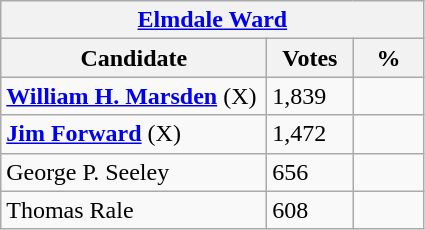<table class="wikitable">
<tr>
<th colspan="3"><a href='#'>Elmdale Ward</a></th>
</tr>
<tr>
<th style="width: 170px">Candidate</th>
<th style="width: 50px">Votes</th>
<th style="width: 40px">%</th>
</tr>
<tr>
<td><strong><a href='#'>William H. Marsden</a></strong> (X)</td>
<td>1,839</td>
<td></td>
</tr>
<tr>
<td><strong><a href='#'>Jim Forward</a></strong> (X)</td>
<td>1,472</td>
<td></td>
</tr>
<tr>
<td>George P. Seeley</td>
<td>656</td>
<td></td>
</tr>
<tr>
<td>Thomas Rale</td>
<td>608</td>
<td></td>
</tr>
</table>
